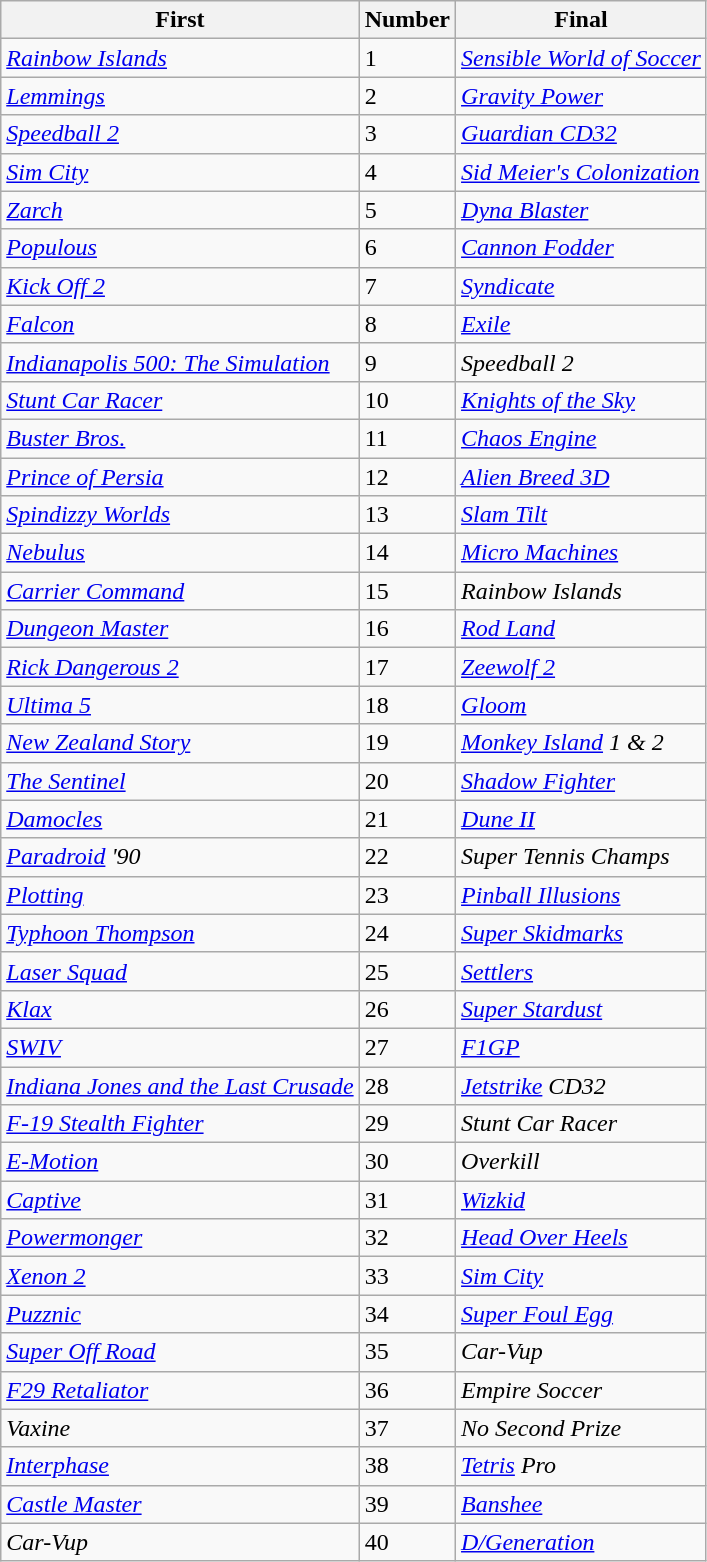<table class="wikitable">
<tr>
<th>First</th>
<th>Number</th>
<th>Final</th>
</tr>
<tr>
<td><em><a href='#'>Rainbow Islands</a></em></td>
<td>1</td>
<td><em><a href='#'>Sensible World of Soccer</a></em></td>
</tr>
<tr>
<td><em><a href='#'>Lemmings</a></em></td>
<td>2</td>
<td><em><a href='#'>Gravity Power</a></em></td>
</tr>
<tr>
<td><em><a href='#'>Speedball 2</a></em></td>
<td>3</td>
<td><em><a href='#'>Guardian CD32</a></em></td>
</tr>
<tr>
<td><em><a href='#'>Sim City</a></em></td>
<td>4</td>
<td><em><a href='#'>Sid Meier's Colonization</a></em></td>
</tr>
<tr>
<td><em><a href='#'>Zarch</a></em></td>
<td>5</td>
<td><em><a href='#'>Dyna Blaster</a></em></td>
</tr>
<tr>
<td><em><a href='#'>Populous</a></em></td>
<td>6</td>
<td><em><a href='#'>Cannon Fodder</a></em></td>
</tr>
<tr>
<td><em><a href='#'>Kick Off 2</a></em></td>
<td>7</td>
<td><em><a href='#'>Syndicate</a></em></td>
</tr>
<tr>
<td><em><a href='#'>Falcon</a></em></td>
<td>8</td>
<td><em><a href='#'>Exile</a></em></td>
</tr>
<tr>
<td><em><a href='#'>Indianapolis 500: The Simulation</a></em></td>
<td>9</td>
<td><em>Speedball 2</em></td>
</tr>
<tr>
<td><em><a href='#'>Stunt Car Racer</a></em></td>
<td>10</td>
<td><em><a href='#'>Knights of the Sky</a></em></td>
</tr>
<tr>
<td><em><a href='#'>Buster Bros.</a></em></td>
<td>11</td>
<td><em><a href='#'>Chaos Engine</a></em></td>
</tr>
<tr>
<td><em><a href='#'>Prince of Persia</a></em></td>
<td>12</td>
<td><em><a href='#'>Alien Breed 3D</a></em></td>
</tr>
<tr>
<td><em><a href='#'>Spindizzy Worlds</a></em></td>
<td>13</td>
<td><em><a href='#'>Slam Tilt</a></em></td>
</tr>
<tr>
<td><em><a href='#'>Nebulus</a></em></td>
<td>14</td>
<td><em><a href='#'>Micro Machines</a></em></td>
</tr>
<tr>
<td><em><a href='#'>Carrier Command</a></em></td>
<td>15</td>
<td><em>Rainbow Islands</em></td>
</tr>
<tr>
<td><em><a href='#'>Dungeon Master</a></em></td>
<td>16</td>
<td><em><a href='#'>Rod Land</a></em></td>
</tr>
<tr>
<td><em><a href='#'>Rick Dangerous 2</a></em></td>
<td>17</td>
<td><em><a href='#'>Zeewolf 2</a></em></td>
</tr>
<tr>
<td><em><a href='#'>Ultima 5</a></em></td>
<td>18</td>
<td><em><a href='#'>Gloom</a></em></td>
</tr>
<tr>
<td><em><a href='#'>New Zealand Story</a></em></td>
<td>19</td>
<td><em><a href='#'>Monkey Island</a> 1 & 2</em></td>
</tr>
<tr>
<td><em><a href='#'>The Sentinel</a></em></td>
<td>20</td>
<td><em><a href='#'>Shadow Fighter</a></em></td>
</tr>
<tr>
<td><em><a href='#'>Damocles</a></em></td>
<td>21</td>
<td><em><a href='#'>Dune II</a></em></td>
</tr>
<tr>
<td><em><a href='#'>Paradroid</a> '90</em></td>
<td>22</td>
<td><em>Super Tennis Champs</em></td>
</tr>
<tr>
<td><em><a href='#'>Plotting</a></em></td>
<td>23</td>
<td><em><a href='#'>Pinball Illusions</a></em></td>
</tr>
<tr>
<td><em><a href='#'>Typhoon Thompson</a></em></td>
<td>24</td>
<td><em><a href='#'>Super Skidmarks</a></em></td>
</tr>
<tr>
<td><em><a href='#'>Laser Squad</a></em></td>
<td>25</td>
<td><em><a href='#'>Settlers</a></em></td>
</tr>
<tr>
<td><em><a href='#'>Klax</a></em></td>
<td>26</td>
<td><em><a href='#'>Super Stardust</a></em></td>
</tr>
<tr>
<td><em><a href='#'>SWIV</a></em></td>
<td>27</td>
<td><em><a href='#'>F1GP</a></em></td>
</tr>
<tr>
<td><em><a href='#'>Indiana Jones and the Last Crusade</a></em></td>
<td>28</td>
<td><em><a href='#'>Jetstrike</a> CD32</em></td>
</tr>
<tr>
<td><em><a href='#'>F-19 Stealth Fighter</a></em></td>
<td>29</td>
<td><em>Stunt Car Racer</em></td>
</tr>
<tr>
<td><em><a href='#'>E-Motion</a></em></td>
<td>30</td>
<td><em>Overkill</em></td>
</tr>
<tr>
<td><em><a href='#'>Captive</a></em></td>
<td>31</td>
<td><em><a href='#'>Wizkid</a></em></td>
</tr>
<tr>
<td><em><a href='#'>Powermonger</a></em></td>
<td>32</td>
<td><em><a href='#'>Head Over Heels</a></em></td>
</tr>
<tr>
<td><em><a href='#'>Xenon 2</a></em></td>
<td>33</td>
<td><em><a href='#'>Sim City</a></em></td>
</tr>
<tr>
<td><em><a href='#'>Puzznic</a></em></td>
<td>34</td>
<td><em><a href='#'>Super Foul Egg</a></em></td>
</tr>
<tr>
<td><em><a href='#'>Super Off Road</a></em></td>
<td>35</td>
<td><em>Car-Vup</em></td>
</tr>
<tr>
<td><em><a href='#'>F29 Retaliator</a></em></td>
<td>36</td>
<td><em>Empire Soccer</em></td>
</tr>
<tr>
<td><em>Vaxine</em></td>
<td>37</td>
<td><em>No Second Prize</em></td>
</tr>
<tr>
<td><em><a href='#'>Interphase</a></em></td>
<td>38</td>
<td><em><a href='#'>Tetris</a> Pro</em></td>
</tr>
<tr>
<td><em><a href='#'>Castle Master</a></em></td>
<td>39</td>
<td><em><a href='#'>Banshee</a></em></td>
</tr>
<tr>
<td><em>Car-Vup</em></td>
<td>40</td>
<td><em><a href='#'>D/Generation</a></em></td>
</tr>
</table>
